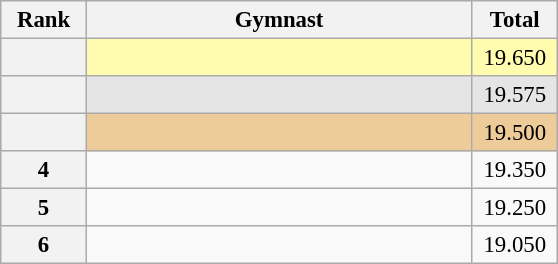<table class="wikitable sortable" style="text-align:center; font-size:95%">
<tr>
<th scope="col" style="width:50px;">Rank</th>
<th scope="col" style="width:250px;">Gymnast</th>
<th scope="col" style="width:50px;">Total</th>
</tr>
<tr style="background:#fffcaf;">
<th scope=row style="text-align:center"></th>
<td style="text-align:left;"></td>
<td>19.650</td>
</tr>
<tr style="background:#e5e5e5;">
<th scope=row style="text-align:center"></th>
<td style="text-align:left;"></td>
<td>19.575</td>
</tr>
<tr style="background:#ec9;">
<th scope=row style="text-align:center"></th>
<td style="text-align:left;"></td>
<td>19.500</td>
</tr>
<tr>
<th scope=row style="text-align:center">4</th>
<td style="text-align:left;"></td>
<td>19.350</td>
</tr>
<tr>
<th scope=row style="text-align:center">5</th>
<td style="text-align:left;"></td>
<td>19.250</td>
</tr>
<tr>
<th scope=row style="text-align:center">6</th>
<td style="text-align:left;"></td>
<td>19.050</td>
</tr>
</table>
